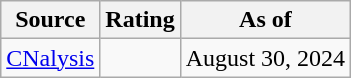<table class="wikitable">
<tr>
<th>Source</th>
<th>Rating</th>
<th>As of</th>
</tr>
<tr>
<td><a href='#'>CNalysis</a></td>
<td></td>
<td>August 30, 2024</td>
</tr>
</table>
